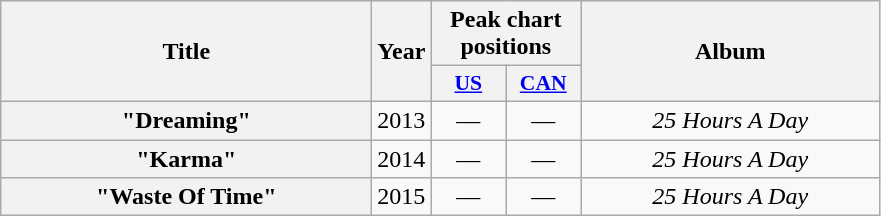<table class="wikitable plainrowheaders" style="text-align:center;">
<tr>
<th scope="col" rowspan="2" style="width:15em;">Title</th>
<th scope="col" rowspan="2">Year</th>
<th scope="col" colspan="2">Peak chart positions</th>
<th scope="col" rowspan="2" style="width:12em;">Album</th>
</tr>
<tr>
<th scope="col" style="width:3em;font-size:90%;"><a href='#'>US</a></th>
<th scope="col" style="width:3em;font-size:90%;"><a href='#'>CAN</a></th>
</tr>
<tr>
<th scope="row">"Dreaming"</th>
<td>2013</td>
<td>—</td>
<td>—</td>
<td><em>25 Hours A Day</em></td>
</tr>
<tr>
<th scope="row">"Karma"</th>
<td>2014</td>
<td>—</td>
<td>—</td>
<td><em>25 Hours A Day</em></td>
</tr>
<tr>
<th scope="row">"Waste Of Time"</th>
<td>2015</td>
<td>—</td>
<td>—</td>
<td><em>25 Hours A Day</em></td>
</tr>
</table>
